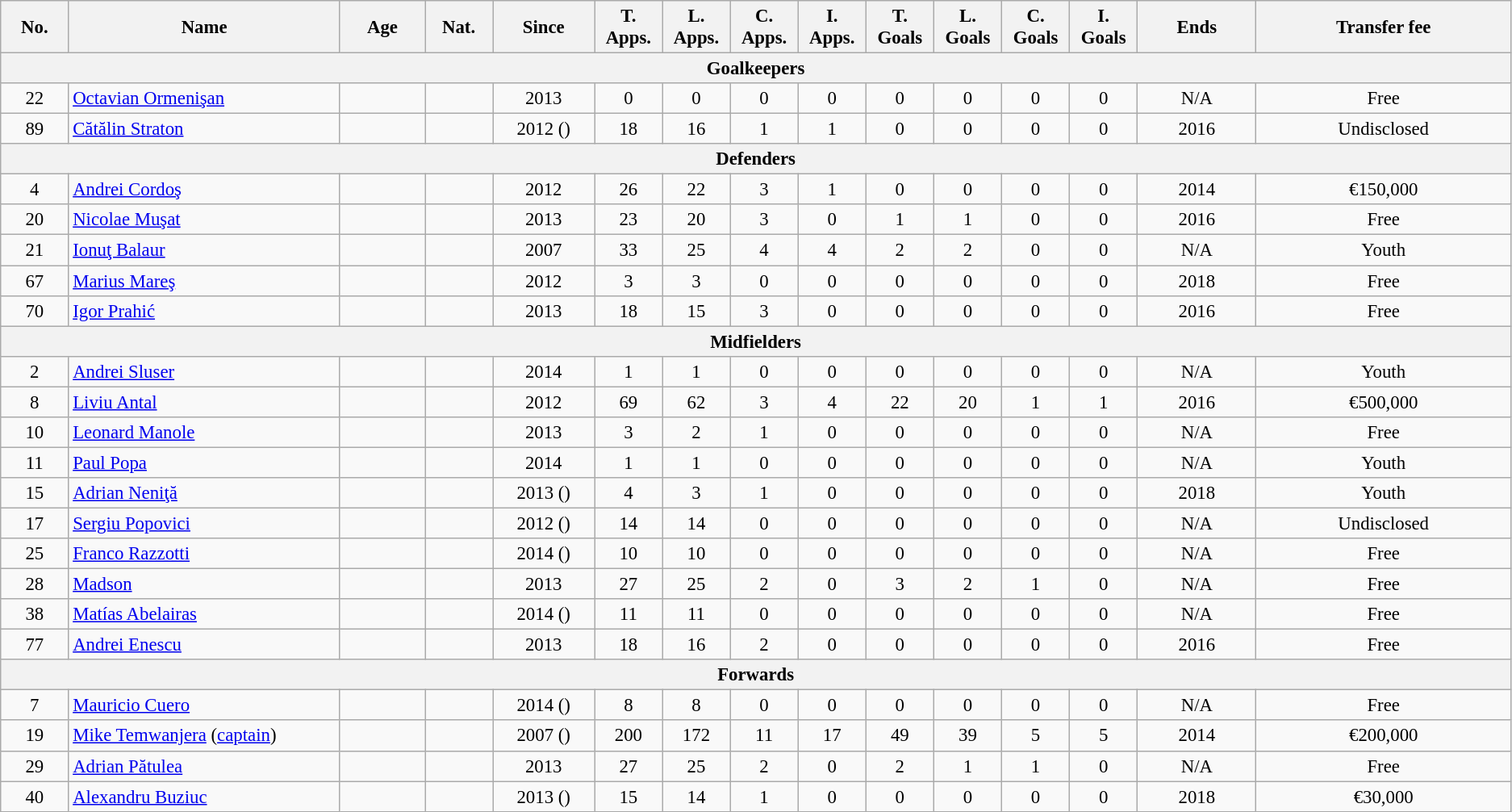<table class="wikitable" style="font-size: 95%; text-align: center;">
<tr>
<th width="4%">No.</th>
<th width="16%">Name</th>
<th width="5%">Age</th>
<th width="4%">Nat.</th>
<th width="6%">Since</th>
<th width=4%>T. Apps.</th>
<th width=4%>L. Apps.</th>
<th width=4%>C. Apps.</th>
<th width=4%>I. Apps.</th>
<th width=4%>T. Goals</th>
<th width=4%>L. Goals</th>
<th width=4%>C. Goals</th>
<th width=4%>I. Goals</th>
<th width="7%">Ends</th>
<th width="15%">Transfer fee</th>
</tr>
<tr>
<th colspan=18>Goalkeepers</th>
</tr>
<tr>
<td>22</td>
<td align=left><a href='#'>Octavian Ormenişan</a></td>
<td></td>
<td align=left></td>
<td>2013</td>
<td>0 </td>
<td>0 </td>
<td>0 </td>
<td>0 </td>
<td>0 </td>
<td>0 </td>
<td>0 </td>
<td>0 </td>
<td>N/A</td>
<td>Free</td>
</tr>
<tr>
<td>89</td>
<td align=left><a href='#'>Cătălin Straton</a></td>
<td></td>
<td align=left></td>
<td>2012 ()</td>
<td>18 </td>
<td>16 </td>
<td>1 </td>
<td>1 </td>
<td>0 </td>
<td>0 </td>
<td>0 </td>
<td>0 </td>
<td>2016</td>
<td>Undisclosed</td>
</tr>
<tr>
<th colspan=18>Defenders</th>
</tr>
<tr>
<td>4</td>
<td align=left><a href='#'>Andrei Cordoş</a></td>
<td></td>
<td align=left></td>
<td>2012</td>
<td>26 </td>
<td>22 </td>
<td>3 </td>
<td>1 </td>
<td>0 </td>
<td>0 </td>
<td>0 </td>
<td>0 </td>
<td>2014</td>
<td>€150,000</td>
</tr>
<tr>
<td>20</td>
<td align=left><a href='#'>Nicolae Muşat</a></td>
<td></td>
<td align=left></td>
<td>2013</td>
<td>23 </td>
<td>20 </td>
<td>3 </td>
<td>0 </td>
<td>1 </td>
<td>1 </td>
<td>0 </td>
<td>0 </td>
<td>2016</td>
<td>Free</td>
</tr>
<tr>
<td>21</td>
<td align=left><a href='#'>Ionuţ Balaur</a></td>
<td></td>
<td align=left></td>
<td>2007</td>
<td>33 </td>
<td>25 </td>
<td>4 </td>
<td>4 </td>
<td>2 </td>
<td>2 </td>
<td>0 </td>
<td>0 </td>
<td>N/A</td>
<td>Youth</td>
</tr>
<tr>
<td>67</td>
<td align=left><a href='#'>Marius Mareş</a></td>
<td></td>
<td align=left></td>
<td>2012</td>
<td>3 </td>
<td>3 </td>
<td>0 </td>
<td>0 </td>
<td>0 </td>
<td>0 </td>
<td>0 </td>
<td>0 </td>
<td>2018</td>
<td>Free</td>
</tr>
<tr>
<td>70</td>
<td align=left><a href='#'>Igor Prahić</a></td>
<td></td>
<td align=left></td>
<td>2013</td>
<td>18 </td>
<td>15 </td>
<td>3 </td>
<td>0 </td>
<td>0 </td>
<td>0 </td>
<td>0 </td>
<td>0 </td>
<td>2016</td>
<td>Free</td>
</tr>
<tr>
<th colspan=18>Midfielders</th>
</tr>
<tr>
<td>2</td>
<td align=left><a href='#'>Andrei Sluser</a></td>
<td></td>
<td align=left></td>
<td>2014</td>
<td>1 </td>
<td>1 </td>
<td>0 </td>
<td>0 </td>
<td>0 </td>
<td>0 </td>
<td>0 </td>
<td>0 </td>
<td>N/A</td>
<td>Youth</td>
</tr>
<tr>
<td>8</td>
<td align=left><a href='#'>Liviu Antal</a></td>
<td></td>
<td align=left></td>
<td>2012</td>
<td>69 </td>
<td>62 </td>
<td>3 </td>
<td>4 </td>
<td>22 </td>
<td>20 </td>
<td>1 </td>
<td>1 </td>
<td>2016</td>
<td>€500,000</td>
</tr>
<tr>
<td>10</td>
<td align=left><a href='#'>Leonard Manole</a></td>
<td></td>
<td align=left></td>
<td>2013</td>
<td>3 </td>
<td>2 </td>
<td>1 </td>
<td>0 </td>
<td>0 </td>
<td>0 </td>
<td>0 </td>
<td>0 </td>
<td>N/A</td>
<td>Free</td>
</tr>
<tr>
<td>11</td>
<td align=left><a href='#'>Paul Popa</a></td>
<td></td>
<td align=left></td>
<td>2014</td>
<td>1 </td>
<td>1 </td>
<td>0 </td>
<td>0 </td>
<td>0 </td>
<td>0 </td>
<td>0 </td>
<td>0 </td>
<td>N/A</td>
<td>Youth</td>
</tr>
<tr>
<td>15</td>
<td align=left><a href='#'>Adrian Neniţă</a></td>
<td></td>
<td align=left></td>
<td>2013 ()</td>
<td>4 </td>
<td>3 </td>
<td>1 </td>
<td>0 </td>
<td>0 </td>
<td>0 </td>
<td>0 </td>
<td>0 </td>
<td>2018</td>
<td>Youth</td>
</tr>
<tr>
<td>17</td>
<td align=left><a href='#'>Sergiu Popovici</a></td>
<td></td>
<td align=left></td>
<td>2012 ()</td>
<td>14 </td>
<td>14 </td>
<td>0 </td>
<td>0 </td>
<td>0 </td>
<td>0 </td>
<td>0 </td>
<td>0 </td>
<td>N/A</td>
<td>Undisclosed</td>
</tr>
<tr>
<td>25</td>
<td align=left><a href='#'>Franco Razzotti</a></td>
<td></td>
<td align=left></td>
<td>2014 ()</td>
<td>10 </td>
<td>10 </td>
<td>0 </td>
<td>0 </td>
<td>0 </td>
<td>0 </td>
<td>0 </td>
<td>0 </td>
<td>N/A</td>
<td>Free</td>
</tr>
<tr>
<td>28</td>
<td align=left><a href='#'>Madson</a></td>
<td></td>
<td align=left></td>
<td>2013</td>
<td>27 </td>
<td>25 </td>
<td>2 </td>
<td>0 </td>
<td>3 </td>
<td>2 </td>
<td>1 </td>
<td>0 </td>
<td>N/A</td>
<td>Free</td>
</tr>
<tr>
<td>38</td>
<td align=left><a href='#'>Matías Abelairas</a></td>
<td></td>
<td align=left></td>
<td>2014 ()</td>
<td>11 </td>
<td>11 </td>
<td>0 </td>
<td>0 </td>
<td>0 </td>
<td>0 </td>
<td>0 </td>
<td>0 </td>
<td>N/A</td>
<td>Free</td>
</tr>
<tr>
<td>77</td>
<td align=left><a href='#'>Andrei Enescu</a></td>
<td></td>
<td align=left></td>
<td>2013</td>
<td>18 </td>
<td>16 </td>
<td>2 </td>
<td>0 </td>
<td>0 </td>
<td>0 </td>
<td>0 </td>
<td>0 </td>
<td>2016</td>
<td>Free</td>
</tr>
<tr>
<th colspan=18>Forwards</th>
</tr>
<tr>
<td>7</td>
<td align=left><a href='#'>Mauricio Cuero</a></td>
<td></td>
<td align=left></td>
<td>2014 ()</td>
<td>8 </td>
<td>8 </td>
<td>0 </td>
<td>0 </td>
<td>0 </td>
<td>0 </td>
<td>0 </td>
<td>0 </td>
<td>N/A</td>
<td>Free</td>
</tr>
<tr>
<td>19</td>
<td align=left><a href='#'>Mike Temwanjera</a> (<a href='#'>captain</a>)</td>
<td></td>
<td align=left></td>
<td>2007 ()</td>
<td>200 </td>
<td>172 </td>
<td>11 </td>
<td>17 </td>
<td>49 </td>
<td>39 </td>
<td>5 </td>
<td>5 </td>
<td>2014</td>
<td>€200,000</td>
</tr>
<tr>
<td>29</td>
<td align=left><a href='#'>Adrian Pătulea</a></td>
<td></td>
<td align=left></td>
<td>2013</td>
<td>27 </td>
<td>25 </td>
<td>2 </td>
<td>0 </td>
<td>2 </td>
<td>1 </td>
<td>1 </td>
<td>0 </td>
<td>N/A</td>
<td>Free</td>
</tr>
<tr>
<td>40</td>
<td align=left><a href='#'>Alexandru Buziuc</a></td>
<td></td>
<td align=left></td>
<td>2013 ()</td>
<td>15 </td>
<td>14 </td>
<td>1 </td>
<td>0 </td>
<td>0 </td>
<td>0 </td>
<td>0 </td>
<td>0 </td>
<td>2018</td>
<td>€30,000</td>
</tr>
</table>
